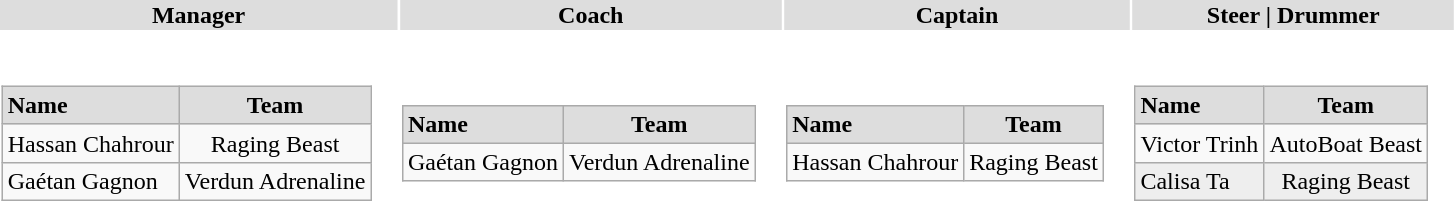<table>
<tr style="font-weight:bold; text-align:center; background:#ddd;">
<td>Manager</td>
<td style="font-weight:bold; background:#ddd; text-align=center; text-align:center;">Coach</td>
<td style="font-weight:bold; background:#ddd; text-align=center; text-align:center;">Captain</td>
<td style="font-weight:bold; background:#ddd; text-align=center;text-align:center;">Steer | Drummer</td>
</tr>
<tr>
<td><br><table class="wikitable">
<tr style="text-align:center; font-weight:bold; background:#ddd;"|>
<td style="text-align:left;">Name</td>
<td>Team</td>
</tr>
<tr style="text-align:center;">
<td style="text-align:left;">Hassan Chahrour</td>
<td>Raging Beast</td>
</tr>
<tr style="text-align:center;">
<td style="text-align:left;">Gaétan Gagnon</td>
<td>Verdun Adrenaline</td>
</tr>
</table>
</td>
<td><br><table class="wikitable">
<tr style="text-align:center; font-weight:bold; background:#ddd;"|>
<td style="text-align:left;">Name</td>
<td>Team</td>
</tr>
<tr style="text-align:center;">
<td style="text-align:left;">Gaétan Gagnon</td>
<td>Verdun Adrenaline</td>
</tr>
</table>
</td>
<td><br><table class="wikitable">
<tr style="text-align:center; font-weight:bold; background:#ddd;"|>
<td style="text-align:left;">Name</td>
<td>Team</td>
</tr>
<tr style="text-align:center;">
<td style="text-align:left;">Hassan Chahrour</td>
<td>Raging Beast</td>
</tr>
</table>
</td>
<td><br><table class="wikitable">
<tr style="text-align:center; font-weight:bold; background:#ddd;"|>
<td style="text-align:left;">Name</td>
<td>Team</td>
</tr>
<tr style="text-align:center;">
<td style="text-align:left;">Victor Trinh</td>
<td>AutoBoat Beast</td>
</tr>
<tr style="text-align:center; background:#eee;">
<td style="text-align:left;">Calisa Ta</td>
<td>Raging Beast</td>
</tr>
</table>
</td>
</tr>
</table>
